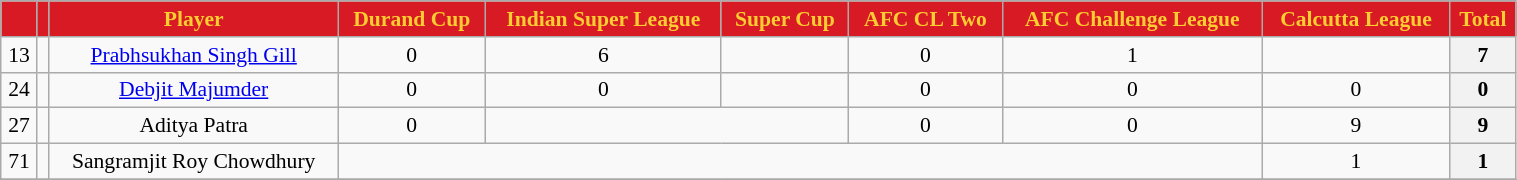<table class="wikitable sortable alternance" ; style="text-align:center; font-size:90%; width:80%;">
<tr>
<th style="background:#d71a23; color:#ffcd31; text-align:center;"></th>
<th style="background:#d71a23; color:#ffcd31; text-align:center;"></th>
<th style="background:#d71a23; color:#ffcd31; text-align:center; width:186px">Player</th>
<th style="background:#d71a23; color:#ffcd31; text-align:center;">Durand Cup</th>
<th style="background:#d71a23; color:#ffcd31; text-align:center;">Indian Super League</th>
<th style="background:#d71a23; color:#ffcd31; text-align:center;">Super Cup</th>
<th style="background:#d71a23; color:#ffcd31; text-align:center;">AFC CL Two</th>
<th style="background:#d71a23; color:#ffcd31; text-align:center;">AFC Challenge League</th>
<th style="background:#d71a23; color:#ffcd31; text-align:center;">Calcutta League</th>
<th style="background:#d71a23; color:#ffcd31; text-align:center;">Total</th>
</tr>
<tr>
<td>13</td>
<td></td>
<td><a href='#'>Prabhsukhan Singh Gill</a></td>
<td>0</td>
<td>6</td>
<td></td>
<td>0</td>
<td>1</td>
<td></td>
<th>7</th>
</tr>
<tr>
<td>24</td>
<td></td>
<td><a href='#'>Debjit Majumder</a></td>
<td>0</td>
<td>0</td>
<td></td>
<td>0</td>
<td>0</td>
<td>0</td>
<th>0</th>
</tr>
<tr>
<td>27</td>
<td></td>
<td>Aditya Patra</td>
<td>0</td>
<td colspan=2></td>
<td>0</td>
<td>0</td>
<td>9</td>
<th>9</th>
</tr>
<tr>
<td>71</td>
<td></td>
<td>Sangramjit Roy Chowdhury</td>
<td colspan=5></td>
<td>1</td>
<th>1</th>
</tr>
<tr>
</tr>
</table>
